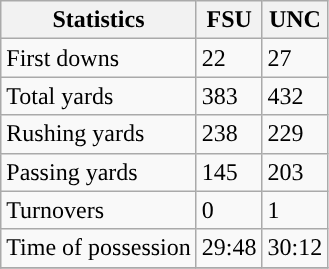<table class="wikitable">
<tr>
<th>Statistics</th>
<th>FSU</th>
<th>UNC</th>
</tr>
<tr>
<td>First downs</td>
<td>22</td>
<td>27</td>
</tr>
<tr>
<td>Total yards</td>
<td>383</td>
<td>432</td>
</tr>
<tr>
<td>Rushing yards</td>
<td>238</td>
<td>229</td>
</tr>
<tr>
<td>Passing yards</td>
<td>145</td>
<td>203</td>
</tr>
<tr>
<td>Turnovers</td>
<td>0</td>
<td>1</td>
</tr>
<tr>
<td>Time of possession</td>
<td>29:48</td>
<td>30:12</td>
</tr>
<tr>
</tr>
</table>
